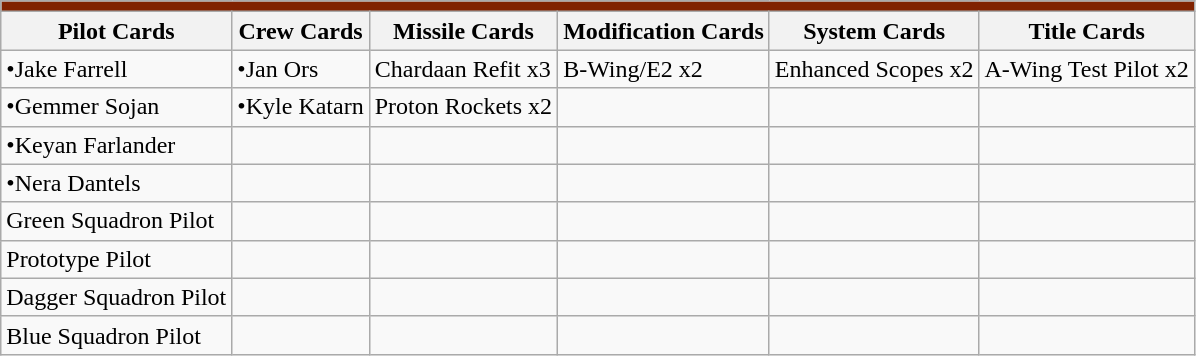<table class="wikitable sortable">
<tr style="background:#802200;">
<td colspan="6"></td>
</tr>
<tr style="background:#f0f0f0;">
<th>Pilot Cards</th>
<th>Crew Cards</th>
<th>Missile Cards</th>
<th>Modification Cards</th>
<th>System Cards</th>
<th>Title Cards</th>
</tr>
<tr>
<td>•Jake Farrell</td>
<td>•Jan Ors</td>
<td>Chardaan Refit x3</td>
<td>B-Wing/E2 x2</td>
<td>Enhanced Scopes x2</td>
<td>A-Wing Test Pilot x2</td>
</tr>
<tr>
<td>•Gemmer Sojan</td>
<td>•Kyle Katarn</td>
<td>Proton Rockets x2</td>
<td></td>
<td></td>
<td></td>
</tr>
<tr>
<td>•Keyan Farlander</td>
<td></td>
<td></td>
<td></td>
<td></td>
<td></td>
</tr>
<tr>
<td>•Nera Dantels</td>
<td></td>
<td></td>
<td></td>
<td></td>
<td></td>
</tr>
<tr>
<td>Green Squadron Pilot</td>
<td></td>
<td></td>
<td></td>
<td></td>
<td></td>
</tr>
<tr>
<td>Prototype Pilot</td>
<td></td>
<td></td>
<td></td>
<td></td>
<td></td>
</tr>
<tr>
<td>Dagger Squadron Pilot</td>
<td></td>
<td></td>
<td></td>
<td></td>
<td></td>
</tr>
<tr>
<td>Blue Squadron Pilot</td>
<td></td>
<td></td>
<td></td>
<td></td>
<td></td>
</tr>
</table>
